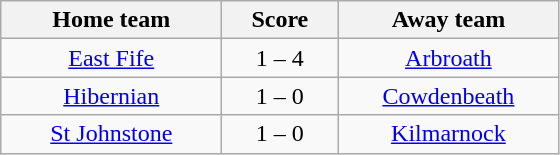<table class="wikitable" style="text-align: center">
<tr>
<th width=140>Home team</th>
<th width=70>Score</th>
<th width=140>Away team</th>
</tr>
<tr>
<td><a href='#'>East Fife</a></td>
<td>1 – 4</td>
<td><a href='#'>Arbroath</a></td>
</tr>
<tr>
<td><a href='#'>Hibernian</a></td>
<td>1 – 0</td>
<td><a href='#'>Cowdenbeath</a></td>
</tr>
<tr>
<td><a href='#'>St Johnstone</a></td>
<td>1 – 0</td>
<td><a href='#'>Kilmarnock</a></td>
</tr>
</table>
